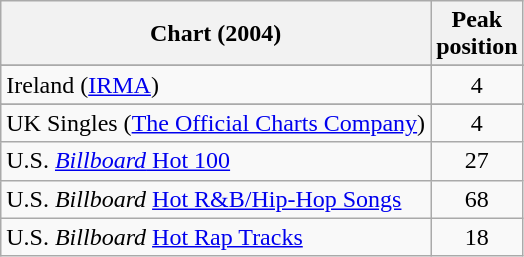<table class="wikitable sortable">
<tr>
<th>Chart (2004)</th>
<th>Peak<br>position</th>
</tr>
<tr>
</tr>
<tr>
</tr>
<tr>
</tr>
<tr>
</tr>
<tr>
</tr>
<tr>
</tr>
<tr>
</tr>
<tr>
<td align="left">Ireland (<a href='#'>IRMA</a>)</td>
<td align="center">4</td>
</tr>
<tr>
</tr>
<tr>
</tr>
<tr>
</tr>
<tr>
</tr>
<tr>
</tr>
<tr>
</tr>
<tr>
</tr>
<tr>
<td align="left">UK Singles (<a href='#'>The Official Charts Company</a>)</td>
<td align="center">4</td>
</tr>
<tr>
<td align="left">U.S. <a href='#'><em>Billboard</em> Hot 100</a></td>
<td align="center">27</td>
</tr>
<tr>
<td align="left">U.S. <em>Billboard</em> <a href='#'>Hot R&B/Hip-Hop Songs</a></td>
<td align="center">68</td>
</tr>
<tr>
<td align="left">U.S. <em>Billboard</em> <a href='#'>Hot Rap Tracks</a></td>
<td align="center">18</td>
</tr>
</table>
